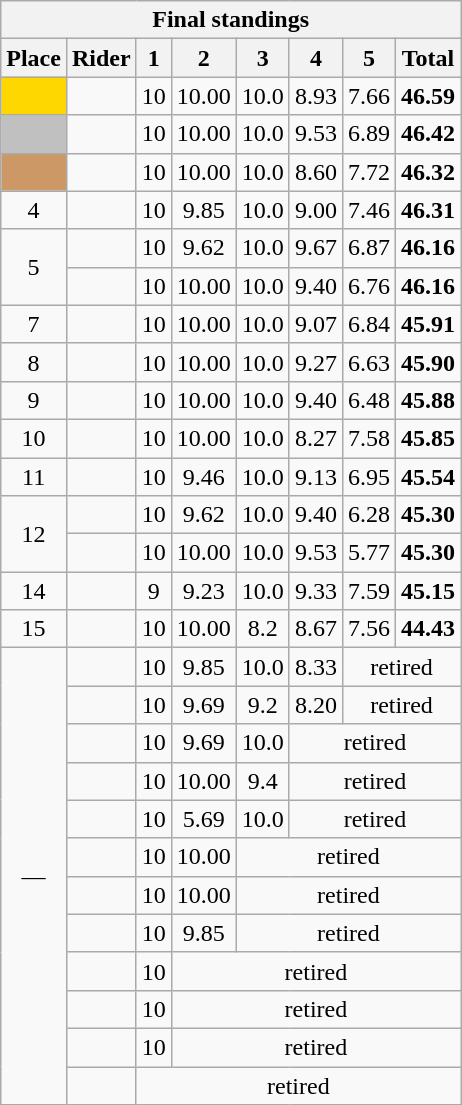<table class=wikitable style="text-align:center">
<tr>
<th colspan=8>Final standings</th>
</tr>
<tr>
<th>Place</th>
<th>Rider</th>
<th>1</th>
<th>2</th>
<th>3</th>
<th>4</th>
<th>5</th>
<th>Total</th>
</tr>
<tr>
<td bgcolor=gold></td>
<td align=left></td>
<td>10</td>
<td>10.00</td>
<td>10.0</td>
<td>8.93</td>
<td>7.66</td>
<td><strong>46.59</strong></td>
</tr>
<tr>
<td bgcolor=silver></td>
<td align=left></td>
<td>10</td>
<td>10.00</td>
<td>10.0</td>
<td>9.53</td>
<td>6.89</td>
<td><strong>46.42</strong></td>
</tr>
<tr>
<td bgcolor=cc9966></td>
<td align=left></td>
<td>10</td>
<td>10.00</td>
<td>10.0</td>
<td>8.60</td>
<td>7.72</td>
<td><strong>46.32</strong></td>
</tr>
<tr>
<td>4</td>
<td align=left></td>
<td>10</td>
<td>9.85</td>
<td>10.0</td>
<td>9.00</td>
<td>7.46</td>
<td><strong>46.31</strong></td>
</tr>
<tr>
<td rowspan=2>5</td>
<td align=left></td>
<td>10</td>
<td>9.62</td>
<td>10.0</td>
<td>9.67</td>
<td>6.87</td>
<td><strong>46.16</strong></td>
</tr>
<tr>
<td align=left></td>
<td>10</td>
<td>10.00</td>
<td>10.0</td>
<td>9.40</td>
<td>6.76</td>
<td><strong>46.16</strong></td>
</tr>
<tr>
<td>7</td>
<td align=left></td>
<td>10</td>
<td>10.00</td>
<td>10.0</td>
<td>9.07</td>
<td>6.84</td>
<td><strong>45.91</strong></td>
</tr>
<tr>
<td>8</td>
<td align=left></td>
<td>10</td>
<td>10.00</td>
<td>10.0</td>
<td>9.27</td>
<td>6.63</td>
<td><strong>45.90</strong></td>
</tr>
<tr>
<td>9</td>
<td align=left></td>
<td>10</td>
<td>10.00</td>
<td>10.0</td>
<td>9.40</td>
<td>6.48</td>
<td><strong>45.88</strong></td>
</tr>
<tr>
<td>10</td>
<td align=left></td>
<td>10</td>
<td>10.00</td>
<td>10.0</td>
<td>8.27</td>
<td>7.58</td>
<td><strong>45.85</strong></td>
</tr>
<tr>
<td>11</td>
<td align=left></td>
<td>10</td>
<td>9.46</td>
<td>10.0</td>
<td>9.13</td>
<td>6.95</td>
<td><strong>45.54</strong></td>
</tr>
<tr>
<td rowspan=2>12</td>
<td align=left></td>
<td>10</td>
<td>9.62</td>
<td>10.0</td>
<td>9.40</td>
<td>6.28</td>
<td><strong>45.30</strong></td>
</tr>
<tr>
<td align=left></td>
<td>10</td>
<td>10.00</td>
<td>10.0</td>
<td>9.53</td>
<td>5.77</td>
<td><strong>45.30</strong></td>
</tr>
<tr>
<td>14</td>
<td align=left></td>
<td>9</td>
<td>9.23</td>
<td>10.0</td>
<td>9.33</td>
<td>7.59</td>
<td><strong>45.15</strong></td>
</tr>
<tr>
<td>15</td>
<td align=left></td>
<td>10</td>
<td>10.00</td>
<td>8.2</td>
<td>8.67</td>
<td>7.56</td>
<td><strong>44.43</strong></td>
</tr>
<tr>
<td rowspan=12>—</td>
<td align=left></td>
<td>10</td>
<td>9.85</td>
<td>10.0</td>
<td>8.33</td>
<td colspan=2>retired</td>
</tr>
<tr>
<td align=left></td>
<td>10</td>
<td>9.69</td>
<td>9.2</td>
<td>8.20</td>
<td colspan=2>retired</td>
</tr>
<tr>
<td align=left></td>
<td>10</td>
<td>9.69</td>
<td>10.0</td>
<td colspan=3>retired</td>
</tr>
<tr>
<td align=left></td>
<td>10</td>
<td>10.00</td>
<td>9.4</td>
<td colspan=3>retired</td>
</tr>
<tr>
<td align=left></td>
<td>10</td>
<td>5.69</td>
<td>10.0</td>
<td colspan=3>retired</td>
</tr>
<tr>
<td align=left></td>
<td>10</td>
<td>10.00</td>
<td colspan=4>retired</td>
</tr>
<tr>
<td align=left></td>
<td>10</td>
<td>10.00</td>
<td colspan=4>retired</td>
</tr>
<tr>
<td align=left></td>
<td>10</td>
<td>9.85</td>
<td colspan=4>retired</td>
</tr>
<tr>
<td align=left></td>
<td>10</td>
<td colspan=5>retired</td>
</tr>
<tr>
<td align=left></td>
<td>10</td>
<td colspan=5>retired</td>
</tr>
<tr>
<td align=left></td>
<td>10</td>
<td colspan=5>retired</td>
</tr>
<tr>
<td align=left></td>
<td colspan=6>retired</td>
</tr>
</table>
